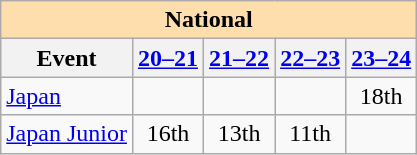<table class="wikitable" style="text-align:center">
<tr>
<th colspan="5" style="background-color: #ffdead; " align="center">National</th>
</tr>
<tr>
<th>Event</th>
<th><a href='#'>20–21</a></th>
<th><a href='#'>21–22</a></th>
<th><a href='#'>22–23</a></th>
<th><a href='#'>23–24</a></th>
</tr>
<tr>
<td align=left><a href='#'>Japan</a></td>
<td></td>
<td></td>
<td></td>
<td>18th</td>
</tr>
<tr>
<td align=left><a href='#'>Japan Junior</a></td>
<td>16th</td>
<td>13th</td>
<td>11th</td>
<td></td>
</tr>
</table>
